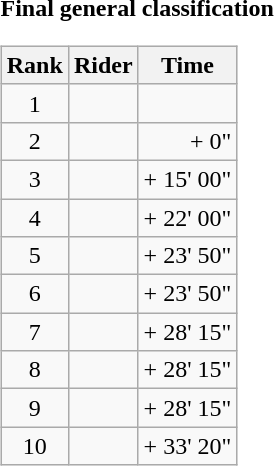<table>
<tr>
<td><strong>Final general classification</strong><br><table class="wikitable">
<tr>
<th scope="col">Rank</th>
<th scope="col">Rider</th>
<th scope="col">Time</th>
</tr>
<tr>
<td style="text-align:center;">1</td>
<td></td>
<td style="text-align:right;"></td>
</tr>
<tr>
<td style="text-align:center;">2</td>
<td></td>
<td style="text-align:right;">+ 0"</td>
</tr>
<tr>
<td style="text-align:center;">3</td>
<td></td>
<td style="text-align:right;">+ 15' 00"</td>
</tr>
<tr>
<td style="text-align:center;">4</td>
<td></td>
<td style="text-align:right;">+ 22' 00"</td>
</tr>
<tr>
<td style="text-align:center;">5</td>
<td></td>
<td style="text-align:right;">+ 23' 50"</td>
</tr>
<tr>
<td style="text-align:center;">6</td>
<td></td>
<td style="text-align:right;">+ 23' 50"</td>
</tr>
<tr>
<td style="text-align:center;">7</td>
<td></td>
<td style="text-align:right;">+ 28' 15"</td>
</tr>
<tr>
<td style="text-align:center;">8</td>
<td></td>
<td style="text-align:right;">+ 28' 15"</td>
</tr>
<tr>
<td style="text-align:center;">9</td>
<td></td>
<td style="text-align:right;">+ 28' 15"</td>
</tr>
<tr>
<td style="text-align:center;">10</td>
<td></td>
<td style="text-align:right;">+ 33' 20"</td>
</tr>
</table>
</td>
</tr>
</table>
